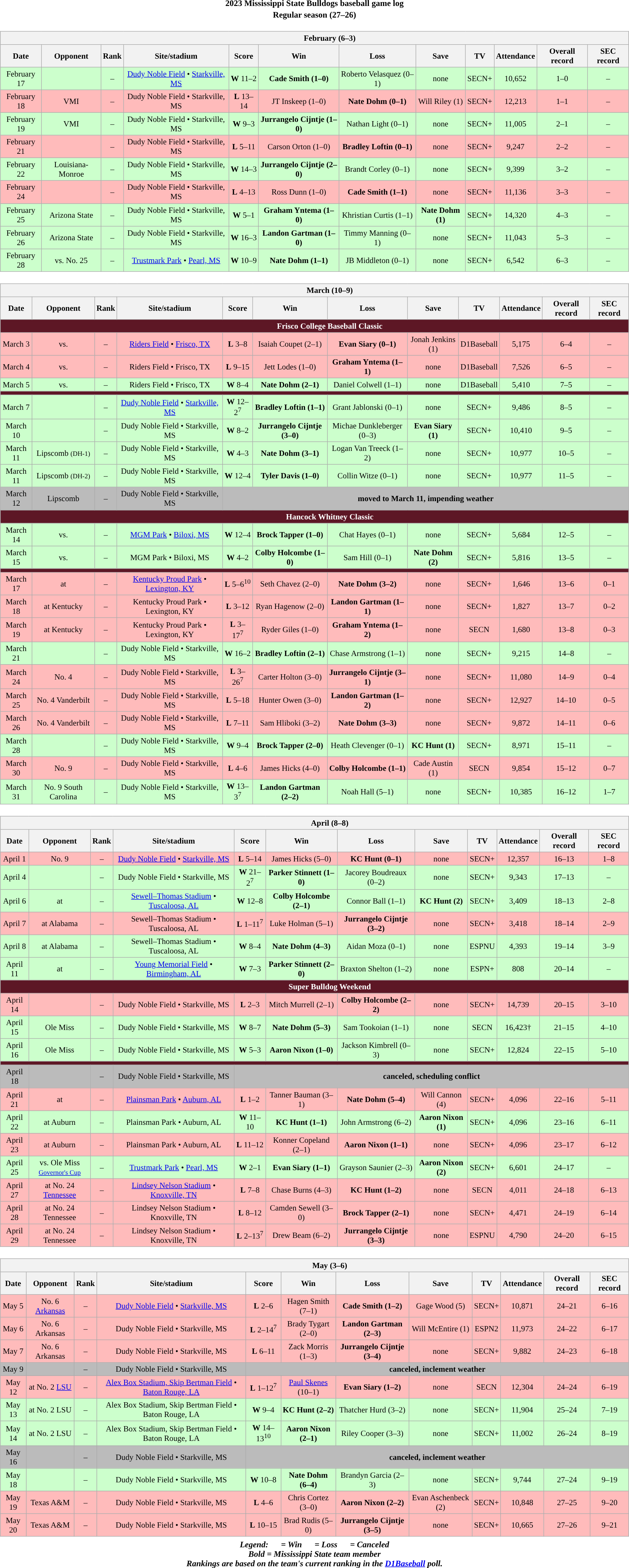<table class="toccolours" width=95% style="clear:both; margin:1.5em auto; text-align:center;">
<tr>
<th colspan=2>2023 Mississippi State Bulldogs baseball game log</th>
</tr>
<tr>
<th colspan=2>Regular season (27–26)</th>
</tr>
<tr valign="top">
<td><br><table class="wikitable collapsible collapsed" style="margin:auto; width:100%; text-align:center; font-size:95%">
<tr>
<th colspan=12 style="padding-left:4em;">February (6–3)</th>
</tr>
<tr>
<th>Date</th>
<th>Opponent</th>
<th>Rank</th>
<th>Site/stadium</th>
<th>Score</th>
<th>Win</th>
<th>Loss</th>
<th>Save</th>
<th>TV</th>
<th>Attendance</th>
<th>Overall record</th>
<th>SEC record</th>
</tr>
<tr align="center" bgcolor="ccffcc">
<td>February 17</td>
<td></td>
<td>–</td>
<td><a href='#'>Dudy Noble Field</a> • <a href='#'>Starkville, MS</a></td>
<td><strong>W</strong> 11–2</td>
<td><strong>Cade Smith (1–0)</strong></td>
<td>Roberto Velasquez (0–1)</td>
<td>none</td>
<td>SECN+</td>
<td>10,652</td>
<td>1–0</td>
<td>–</td>
</tr>
<tr align="center" bgcolor="ffbbbb">
<td>February 18</td>
<td>VMI</td>
<td>–</td>
<td>Dudy Noble Field • Starkville, MS</td>
<td><strong>L</strong> 13–14</td>
<td>JT Inskeep (1–0)</td>
<td><strong>Nate Dohm (0–1)</strong></td>
<td>Will Riley (1)</td>
<td>SECN+</td>
<td>12,213</td>
<td>1–1</td>
<td>–</td>
</tr>
<tr align="center" bgcolor="ccffcc">
<td>February 19</td>
<td>VMI</td>
<td>–</td>
<td>Dudy Noble Field • Starkville, MS</td>
<td><strong>W</strong> 9–3</td>
<td><strong>Jurrangelo Cijntje (1–0)</strong></td>
<td>Nathan Light (0–1)</td>
<td>none</td>
<td>SECN+</td>
<td>11,005</td>
<td>2–1</td>
<td>–</td>
</tr>
<tr align="center" bgcolor="ffbbbb">
<td>February 21</td>
<td></td>
<td>–</td>
<td>Dudy Noble Field • Starkville, MS</td>
<td><strong>L</strong> 5–11</td>
<td>Carson Orton (1–0)</td>
<td><strong>Bradley Loftin (0–1)</strong></td>
<td>none</td>
<td>SECN+</td>
<td>9,247</td>
<td>2–2</td>
<td>–</td>
</tr>
<tr align="center" bgcolor="ccffcc">
<td>February 22</td>
<td>Louisiana-Monroe</td>
<td>–</td>
<td>Dudy Noble Field • Starkville, MS</td>
<td><strong>W</strong> 14–3</td>
<td><strong>Jurrangelo Cijntje (2–0)</strong></td>
<td>Brandt Corley (0–1)</td>
<td>none</td>
<td>SECN+</td>
<td>9,399</td>
<td>3–2</td>
<td>–</td>
</tr>
<tr align="center" bgcolor="ffbbbb">
<td>February 24</td>
<td></td>
<td>–</td>
<td>Dudy Noble Field • Starkville, MS</td>
<td><strong>L</strong> 4–13</td>
<td>Ross Dunn (1–0)</td>
<td><strong>Cade Smith (1–1)</strong></td>
<td>none</td>
<td>SECN+</td>
<td>11,136</td>
<td>3–3</td>
<td>–</td>
</tr>
<tr align="center" bgcolor="ccffcc">
<td>February 25</td>
<td>Arizona State</td>
<td>–</td>
<td>Dudy Noble Field • Starkville, MS</td>
<td><strong>W</strong> 5–1</td>
<td><strong>Graham Yntema (1–0)</strong></td>
<td>Khristian Curtis (1–1)</td>
<td><strong>Nate Dohm (1)</strong></td>
<td>SECN+</td>
<td>14,320</td>
<td>4–3</td>
<td>–</td>
</tr>
<tr align="center" bgcolor="ccffcc">
<td>February 26</td>
<td>Arizona State</td>
<td>–</td>
<td>Dudy Noble Field • Starkville, MS</td>
<td><strong>W</strong> 16–3</td>
<td><strong>Landon Gartman (1–0)</strong></td>
<td>Timmy Manning (0–1)</td>
<td>none</td>
<td>SECN+</td>
<td>11,043</td>
<td>5–3</td>
<td>–</td>
</tr>
<tr align="center" bgcolor="ccffcc">
<td>February 28</td>
<td>vs. No. 25 </td>
<td>–</td>
<td><a href='#'>Trustmark Park</a> • <a href='#'>Pearl, MS</a></td>
<td><strong>W</strong> 10–9</td>
<td><strong>Nate Dohm (1–1)</strong></td>
<td>JB Middleton (0–1)</td>
<td>none</td>
<td>SECN+</td>
<td>6,542</td>
<td>6–3</td>
<td>–</td>
</tr>
</table>
</td>
</tr>
<tr>
<td><br><table class="wikitable collapsible collapsed" style="margin:auto; width:100%; text-align:center; font-size:95%">
<tr>
<th colspan=12 style="padding-left:4em;">March (10–9)</th>
</tr>
<tr>
<th>Date</th>
<th>Opponent</th>
<th>Rank</th>
<th>Site/stadium</th>
<th>Score</th>
<th>Win</th>
<th>Loss</th>
<th>Save</th>
<th>TV</th>
<th>Attendance</th>
<th>Overall record</th>
<th>SEC record</th>
</tr>
<tr>
<th colspan=12 style="padding-left:4em;background:#5D1725; color:#FFFFFF">Frisco College Baseball Classic</th>
</tr>
<tr align="center" bgcolor="ffbbbb">
<td>March 3</td>
<td>vs. </td>
<td>–</td>
<td><a href='#'>Riders Field</a> • <a href='#'>Frisco, TX</a></td>
<td><strong>L</strong> 3–8</td>
<td>Isaiah Coupet (2–1)</td>
<td><strong>Evan Siary (0–1)</strong></td>
<td>Jonah Jenkins (1)</td>
<td>D1Baseball</td>
<td>5,175</td>
<td>6–4</td>
<td>–</td>
</tr>
<tr align="center" bgcolor="ffbbbb">
<td>March 4</td>
<td>vs. </td>
<td>–</td>
<td>Riders Field • Frisco, TX</td>
<td><strong>L</strong> 9–15</td>
<td>Jett Lodes (1–0)</td>
<td><strong>Graham Yntema (1–1)</strong></td>
<td>none</td>
<td>D1Baseball</td>
<td>7,526</td>
<td>6–5</td>
<td>–</td>
</tr>
<tr align="center" bgcolor="ccffcc">
<td>March 5</td>
<td>vs. </td>
<td>–</td>
<td>Riders Field • Frisco, TX</td>
<td><strong>W</strong> 8–4</td>
<td><strong>Nate Dohm (2–1)</strong></td>
<td>Daniel Colwell (1–1)</td>
<td>none</td>
<td>D1Baseball</td>
<td>5,410</td>
<td>7–5</td>
<td>–</td>
</tr>
<tr>
<th colspan=12 style="padding-left:4em;background:#5D1725; color:#FFFFFF"></th>
</tr>
<tr align="center" bgcolor="ccffcc">
<td>March 7</td>
<td></td>
<td>–</td>
<td><a href='#'>Dudy Noble Field</a> • <a href='#'>Starkville, MS</a></td>
<td><strong>W</strong> 12–2<sup>7</sup></td>
<td><strong>Bradley Loftin (1–1)</strong></td>
<td>Grant Jablonski (0–1)</td>
<td>none</td>
<td>SECN+</td>
<td>9,486</td>
<td>8–5</td>
<td>–</td>
</tr>
<tr align="center" bgcolor="ccffcc">
<td>March 10</td>
<td></td>
<td>–</td>
<td>Dudy Noble Field • Starkville, MS</td>
<td><strong>W</strong> 8–2</td>
<td><strong>Jurrangelo Cijntje (3–0)</strong></td>
<td>Michae Dunkleberger (0–3)</td>
<td><strong>Evan Siary (1)</strong></td>
<td>SECN+</td>
<td>10,410</td>
<td>9–5</td>
<td>–</td>
</tr>
<tr align="center" bgcolor="ccffcc">
<td>March 11</td>
<td>Lipscomb <small>(DH-1)</small></td>
<td>–</td>
<td>Dudy Noble Field • Starkville, MS</td>
<td><strong>W</strong> 4–3</td>
<td><strong>Nate Dohm (3–1)</strong></td>
<td>Logan Van Treeck (1–2)</td>
<td>none</td>
<td>SECN+</td>
<td>10,977</td>
<td>10–5</td>
<td>–</td>
</tr>
<tr align="center" bgcolor="ccffcc">
<td>March 11</td>
<td>Lipscomb <small>(DH-2)</small></td>
<td>–</td>
<td>Dudy Noble Field • Starkville, MS</td>
<td><strong>W</strong> 12–4</td>
<td><strong>Tyler Davis (1–0)</strong></td>
<td>Collin Witze (0–1)</td>
<td>none</td>
<td>SECN+</td>
<td>10,977</td>
<td>11–5</td>
<td>–</td>
</tr>
<tr align="center" bgcolor="bbbbbb">
<td>March 12</td>
<td>Lipscomb</td>
<td>–</td>
<td>Dudy Noble Field • Starkville, MS</td>
<td colspan=8><strong>moved to March 11, impending weather</strong></td>
</tr>
<tr>
<th colspan=12 style="padding-left:4em;background:#5D1725; color:#FFFFFF">Hancock Whitney Classic</th>
</tr>
<tr align="center" bgcolor="ccffcc">
<td>March 14</td>
<td>vs. </td>
<td>–</td>
<td><a href='#'>MGM Park</a> • <a href='#'>Biloxi, MS</a></td>
<td><strong>W</strong> 12–4</td>
<td><strong>Brock Tapper (1–0)</strong></td>
<td>Chat Hayes (0–1)</td>
<td>none</td>
<td>SECN+</td>
<td>5,684</td>
<td>12–5</td>
<td>–</td>
</tr>
<tr align="center" bgcolor="ccffcc">
<td>March 15</td>
<td>vs. </td>
<td>–</td>
<td>MGM Park • Biloxi, MS</td>
<td><strong>W</strong> 4–2</td>
<td><strong>Colby Holcombe (1–0)</strong></td>
<td>Sam Hill (0–1)</td>
<td><strong>Nate Dohm (2)</strong></td>
<td>SECN+</td>
<td>5,816</td>
<td>13–5</td>
<td>–</td>
</tr>
<tr>
<th colspan=12 style="padding-left:4em;background:#5D1725; color:#FFFFFF"></th>
</tr>
<tr align="center" bgcolor="ffbbbb">
<td>March 17</td>
<td>at </td>
<td>–</td>
<td><a href='#'>Kentucky Proud Park</a> • <a href='#'>Lexington, KY</a></td>
<td><strong>L</strong> 5–6<sup>10</sup></td>
<td>Seth Chavez (2–0)</td>
<td><strong>Nate Dohm (3–2)</strong></td>
<td>none</td>
<td>SECN+</td>
<td>1,646</td>
<td>13–6</td>
<td>0–1</td>
</tr>
<tr align="center" bgcolor="ffbbbb">
<td>March 18</td>
<td>at Kentucky</td>
<td>–</td>
<td>Kentucky Proud Park • Lexington, KY</td>
<td><strong>L</strong> 3–12</td>
<td>Ryan Hagenow (2–0)</td>
<td><strong>Landon Gartman (1–1)</strong></td>
<td>none</td>
<td>SECN+</td>
<td>1,827</td>
<td>13–7</td>
<td>0–2</td>
</tr>
<tr align="center" bgcolor="ffbbbb">
<td>March 19</td>
<td>at Kentucky</td>
<td>–</td>
<td>Kentucky Proud Park • Lexington, KY</td>
<td><strong>L</strong> 3–17<sup>7</sup></td>
<td>Ryder Giles (1–0)</td>
<td><strong>Graham Yntema (1–2)</strong></td>
<td>none</td>
<td>SECN</td>
<td>1,680</td>
<td>13–8</td>
<td>0–3</td>
</tr>
<tr align="center" bgcolor="ccffcc">
<td>March 21</td>
<td></td>
<td>–</td>
<td>Dudy Noble Field • Starkville, MS</td>
<td><strong>W</strong> 16–2</td>
<td><strong>Bradley Loftin (2–1)</strong></td>
<td>Chase Armstrong (1–1)</td>
<td>none</td>
<td>SECN+</td>
<td>9,215</td>
<td>14–8</td>
<td>–</td>
</tr>
<tr align="center" bgcolor="ffbbbb">
<td>March 24</td>
<td>No. 4 </td>
<td>–</td>
<td>Dudy Noble Field • Starkville, MS</td>
<td><strong>L</strong> 3–26<sup>7</sup></td>
<td>Carter Holton (3–0)</td>
<td><strong>Jurrangelo Cijntje (3–1)</strong></td>
<td>none</td>
<td>SECN+</td>
<td>11,080</td>
<td>14–9</td>
<td>0–4</td>
</tr>
<tr align="center" bgcolor="ffbbbb">
<td>March 25</td>
<td>No. 4 Vanderbilt</td>
<td>–</td>
<td>Dudy Noble Field • Starkville, MS</td>
<td><strong>L</strong> 5–18</td>
<td>Hunter Owen (3–0)</td>
<td><strong>Landon Gartman (1–2)</strong></td>
<td>none</td>
<td>SECN+</td>
<td>12,927</td>
<td>14–10</td>
<td>0–5</td>
</tr>
<tr align="center" bgcolor="ffbbbb">
<td>March 26</td>
<td>No. 4 Vanderbilt</td>
<td>–</td>
<td>Dudy Noble Field • Starkville, MS</td>
<td><strong>L</strong> 7–11</td>
<td>Sam Hliboki (3–2)</td>
<td><strong>Nate Dohm (3–3)</strong></td>
<td>none</td>
<td>SECN+</td>
<td>9,872</td>
<td>14–11</td>
<td>0–6</td>
</tr>
<tr align="center" bgcolor="ccffcc">
<td>March 28</td>
<td></td>
<td>–</td>
<td>Dudy Noble Field • Starkville, MS</td>
<td><strong>W</strong> 9–4</td>
<td><strong>Brock Tapper (2–0)</strong></td>
<td>Heath Clevenger (0–1)</td>
<td><strong>KC Hunt (1)</strong></td>
<td>SECN+</td>
<td>8,971</td>
<td>15–11</td>
<td>–</td>
</tr>
<tr align="center" bgcolor="ffbbbb">
<td>March 30</td>
<td>No. 9 </td>
<td>–</td>
<td>Dudy Noble Field • Starkville, MS</td>
<td><strong>L</strong> 4–6</td>
<td>James Hicks (4–0)</td>
<td><strong>Colby Holcombe (1–1)</strong></td>
<td>Cade Austin (1)</td>
<td>SECN</td>
<td>9,854</td>
<td>15–12</td>
<td>0–7</td>
</tr>
<tr align="center" bgcolor="ccffcc">
<td>March 31</td>
<td>No. 9 South Carolina</td>
<td>–</td>
<td>Dudy Noble Field • Starkville, MS</td>
<td><strong>W</strong> 13–3<sup>7</sup></td>
<td><strong>Landon Gartman (2–2)</strong></td>
<td>Noah Hall (5–1)</td>
<td>none</td>
<td>SECN+</td>
<td>10,385</td>
<td>16–12</td>
<td>1–7</td>
</tr>
</table>
</td>
</tr>
<tr>
<td><br><table class="wikitable collapsible collapsed" style="margin:auto; width:100%; text-align:center; font-size:95%">
<tr>
<th colspan=12 style="padding-left:4em;">April (8–8)</th>
</tr>
<tr>
<th>Date</th>
<th>Opponent</th>
<th>Rank</th>
<th>Site/stadium</th>
<th>Score</th>
<th>Win</th>
<th>Loss</th>
<th>Save</th>
<th>TV</th>
<th>Attendance</th>
<th>Overall record</th>
<th>SEC record</th>
</tr>
<tr align="center" bgcolor="ffbbbb">
<td>April 1</td>
<td>No. 9 </td>
<td>–</td>
<td><a href='#'>Dudy Noble Field</a> • <a href='#'>Starkville, MS</a></td>
<td><strong>L</strong> 5–14</td>
<td>James Hicks (5–0)</td>
<td><strong>KC Hunt (0–1)</strong></td>
<td>none</td>
<td>SECN+</td>
<td>12,357</td>
<td>16–13</td>
<td>1–8</td>
</tr>
<tr align="center" bgcolor="ccffcc">
<td>April 4</td>
<td></td>
<td>–</td>
<td>Dudy Noble Field • Starkville, MS</td>
<td><strong>W</strong> 21–2<sup>7</sup></td>
<td><strong>Parker Stinnett (1–0)</strong></td>
<td>Jacorey Boudreaux (0–2)</td>
<td>none</td>
<td>SECN+</td>
<td>9,343</td>
<td>17–13</td>
<td>–</td>
</tr>
<tr align="center" bgcolor="ccffcc">
<td>April 6</td>
<td>at </td>
<td>–</td>
<td><a href='#'>Sewell–Thomas Stadium</a> • <a href='#'>Tuscaloosa, AL</a></td>
<td><strong>W</strong> 12–8</td>
<td><strong>Colby Holcombe (2–1)</strong></td>
<td>Connor Ball (1–1)</td>
<td><strong>KC Hunt (2)</strong></td>
<td>SECN+</td>
<td>3,409</td>
<td>18–13</td>
<td>2–8</td>
</tr>
<tr align="center" bgcolor="ffbbbb">
<td>April 7</td>
<td>at Alabama</td>
<td>–</td>
<td>Sewell–Thomas Stadium • Tuscaloosa, AL</td>
<td><strong>L</strong> 1–11<sup>7</sup></td>
<td>Luke Holman (5–1)</td>
<td><strong>Jurrangelo Cijntje (3–2)</strong></td>
<td>none</td>
<td>SECN+</td>
<td>3,418</td>
<td>18–14</td>
<td>2–9</td>
</tr>
<tr align="center" bgcolor="ccffcc">
<td>April 8</td>
<td>at Alabama</td>
<td>–</td>
<td>Sewell–Thomas Stadium • Tuscaloosa, AL</td>
<td><strong>W</strong> 8–4</td>
<td><strong>Nate Dohm (4–3)</strong></td>
<td>Aidan Moza (0–1)</td>
<td>none</td>
<td>ESPNU</td>
<td>4,393</td>
<td>19–14</td>
<td>3–9</td>
</tr>
<tr align="center" bgcolor="ccffcc">
<td>April 11</td>
<td>at </td>
<td>–</td>
<td><a href='#'>Young Memorial Field</a> • <a href='#'>Birmingham, AL</a></td>
<td><strong>W</strong> 7–3</td>
<td><strong>Parker Stinnett (2–0)</strong></td>
<td>Braxton Shelton (1–2)</td>
<td>none</td>
<td>ESPN+</td>
<td>808</td>
<td>20–14</td>
<td>–</td>
</tr>
<tr>
<th colspan=12 style="padding-left:4em;background:#5D1725; color:#FFFFFF">Super Bulldog Weekend</th>
</tr>
<tr align="center" bgcolor="ffbbbb">
<td>April 14</td>
<td></td>
<td>–</td>
<td>Dudy Noble Field • Starkville, MS</td>
<td><strong>L</strong> 2–3</td>
<td>Mitch Murrell (2–1)</td>
<td><strong>Colby Holcombe (2–2)</strong></td>
<td>none</td>
<td>SECN+</td>
<td>14,739</td>
<td>20–15</td>
<td>3–10</td>
</tr>
<tr align="center" bgcolor="ccffcc">
<td>April 15</td>
<td>Ole Miss</td>
<td>–</td>
<td>Dudy Noble Field • Starkville, MS</td>
<td><strong>W</strong> 8–7</td>
<td><strong>Nate Dohm (5–3)</strong></td>
<td>Sam Tookoian (1–1)</td>
<td>none</td>
<td>SECN</td>
<td>16,423†</td>
<td>21–15</td>
<td>4–10</td>
</tr>
<tr align="center" bgcolor="ccffcc">
<td>April 16</td>
<td>Ole Miss</td>
<td>–</td>
<td>Dudy Noble Field • Starkville, MS</td>
<td><strong>W</strong> 5–3</td>
<td><strong>Aaron Nixon (1–0)</strong></td>
<td>Jackson Kimbrell (0–3)</td>
<td>none</td>
<td>SECN+</td>
<td>12,824</td>
<td>22–15</td>
<td>5–10</td>
</tr>
<tr>
<th colspan=12 style="padding-left:4em;background:#5D1725; color:#FFFFFF"></th>
</tr>
<tr align="center" bgcolor="bbbbbb">
<td>April 18</td>
<td></td>
<td>–</td>
<td>Dudy Noble Field • Starkville, MS</td>
<td colspan=8><strong>canceled, scheduling conflict</strong></td>
</tr>
<tr align="center" bgcolor="ffbbbb">
<td>April 21</td>
<td>at </td>
<td>–</td>
<td><a href='#'>Plainsman Park</a> • <a href='#'>Auburn, AL</a></td>
<td><strong>L</strong> 1–2</td>
<td>Tanner Bauman (3–1)</td>
<td><strong>Nate Dohm (5–4)</strong></td>
<td>Will Cannon (4)</td>
<td>SECN+</td>
<td>4,096</td>
<td>22–16</td>
<td>5–11</td>
</tr>
<tr align="center" bgcolor="ccffcc">
<td>April 22</td>
<td>at Auburn</td>
<td>–</td>
<td>Plainsman Park • Auburn, AL</td>
<td><strong>W</strong> 11–10</td>
<td><strong>KC Hunt (1–1)</strong></td>
<td>John Armstrong (6–2)</td>
<td><strong>Aaron Nixon (1)</strong></td>
<td>SECN+</td>
<td>4,096</td>
<td>23–16</td>
<td>6–11</td>
</tr>
<tr align="center" bgcolor="ffbbbb">
<td>April 23</td>
<td>at Auburn</td>
<td>–</td>
<td>Plainsman Park • Auburn, AL</td>
<td><strong>L</strong> 11–12</td>
<td>Konner Copeland (2–1)</td>
<td><strong>Aaron Nixon (1–1)</strong></td>
<td>none</td>
<td>SECN+</td>
<td>4,096</td>
<td>23–17</td>
<td>6–12</td>
</tr>
<tr align="center" bgcolor="ccffcc">
<td>April 25</td>
<td>vs. Ole Miss <br><small><a href='#'>Governor's Cup</a></small></td>
<td>–</td>
<td><a href='#'>Trustmark Park</a> • <a href='#'>Pearl, MS</a></td>
<td><strong>W</strong> 2–1</td>
<td><strong>Evan Siary (1–1)</strong></td>
<td>Grayson Saunier (2–3)</td>
<td><strong>Aaron Nixon (2)</strong></td>
<td>SECN+</td>
<td>6,601</td>
<td>24–17</td>
<td>–</td>
</tr>
<tr align="center" bgcolor="ffbbbb">
<td>April 27</td>
<td>at No. 24 <a href='#'>Tennessee</a></td>
<td>–</td>
<td><a href='#'>Lindsey Nelson Stadium</a> • <a href='#'>Knoxville, TN</a></td>
<td><strong>L</strong> 7–8</td>
<td>Chase Burns (4–3)</td>
<td><strong>KC Hunt (1–2)</strong></td>
<td>none</td>
<td>SECN</td>
<td>4,011</td>
<td>24–18</td>
<td>6–13</td>
</tr>
<tr align="center" bgcolor="ffbbbb">
<td>April 28</td>
<td>at No. 24 Tennessee</td>
<td>–</td>
<td>Lindsey Nelson Stadium • Knoxville, TN</td>
<td><strong>L</strong> 8–12</td>
<td>Camden Sewell (3–0)</td>
<td><strong>Brock Tapper (2–1)</strong></td>
<td>none</td>
<td>SECN+</td>
<td>4,471</td>
<td>24–19</td>
<td>6–14</td>
</tr>
<tr align="center" bgcolor="ffbbbb">
<td>April 29</td>
<td>at No. 24 Tennessee</td>
<td>–</td>
<td>Lindsey Nelson Stadium • Knoxville, TN</td>
<td><strong>L</strong> 2–13<sup>7</sup></td>
<td>Drew Beam (6–2)</td>
<td><strong>Jurrangelo Cijntje (3–3)</strong></td>
<td>none</td>
<td>ESPNU</td>
<td>4,790</td>
<td>24–20</td>
<td>6–15</td>
</tr>
</table>
</td>
</tr>
<tr>
<td><br><table class="wikitable collapsible" style="margin:auto; width:100%; text-align:center; font-size:95%">
<tr>
<th colspan=13 style="padding-left:4em;">May (3–6)</th>
</tr>
<tr>
<th>Date</th>
<th>Opponent</th>
<th>Rank</th>
<th>Site/stadium</th>
<th>Score</th>
<th>Win</th>
<th>Loss</th>
<th>Save</th>
<th>TV</th>
<th>Attendance</th>
<th>Overall record</th>
<th>SEC record</th>
</tr>
<tr align="center" bgcolor="ffbbbb">
<td>May 5</td>
<td>No. 6 <a href='#'>Arkansas</a></td>
<td>–</td>
<td><a href='#'>Dudy Noble Field</a> • <a href='#'>Starkville, MS</a></td>
<td><strong>L</strong> 2–6</td>
<td>Hagen Smith (7–1)</td>
<td><strong>Cade Smith (1–2)</strong></td>
<td>Gage Wood (5)</td>
<td>SECN+</td>
<td>10,871</td>
<td>24–21</td>
<td>6–16</td>
</tr>
<tr align="center" bgcolor="ffbbbb">
<td>May 6</td>
<td>No. 6 Arkansas</td>
<td>–</td>
<td>Dudy Noble Field • Starkville, MS</td>
<td><strong>L</strong> 2–14<sup>7</sup></td>
<td>Brady Tygart (2–0)</td>
<td><strong>Landon Gartman (2–3)</strong></td>
<td>Will McEntire (1)</td>
<td>ESPN2</td>
<td>11,973</td>
<td>24–22</td>
<td>6–17</td>
</tr>
<tr align="center" bgcolor="ffbbbb">
<td>May 7</td>
<td>No. 6 Arkansas</td>
<td>–</td>
<td>Dudy Noble Field • Starkville, MS</td>
<td><strong>L</strong> 6–11</td>
<td>Zack Morris (1–3)</td>
<td><strong>Jurrangelo Cijntje (3–4)</strong></td>
<td>none</td>
<td>SECN+</td>
<td>9,882</td>
<td>24–23</td>
<td>6–18</td>
</tr>
<tr align="center" bgcolor="bbbbbb">
<td>May 9</td>
<td></td>
<td>–</td>
<td>Dudy Noble Field • Starkville, MS</td>
<td colspan=8><strong>canceled, inclement weather</strong></td>
</tr>
<tr align="center" bgcolor="ffbbbb">
<td>May 12</td>
<td>at No. 2 <a href='#'>LSU</a></td>
<td>–</td>
<td><a href='#'>Alex Box Stadium, Skip Bertman Field</a> • <a href='#'>Baton Rouge, LA</a></td>
<td><strong>L</strong> 1–12<sup>7</sup></td>
<td><a href='#'>Paul Skenes</a> (10–1)</td>
<td><strong>Evan Siary (1–2)</strong></td>
<td>none</td>
<td>SECN</td>
<td>12,304</td>
<td>24–24</td>
<td>6–19</td>
</tr>
<tr align="center" bgcolor="ccffcc">
<td>May 13</td>
<td>at No. 2 LSU</td>
<td>–</td>
<td>Alex Box Stadium, Skip Bertman Field • Baton Rouge, LA</td>
<td><strong>W</strong> 9–4</td>
<td><strong>KC Hunt (2–2)</strong></td>
<td>Thatcher Hurd (3–2)</td>
<td>none</td>
<td>SECN+</td>
<td>11,904</td>
<td>25–24</td>
<td>7–19</td>
</tr>
<tr align="center" bgcolor="ccffcc">
<td>May 14</td>
<td>at No. 2 LSU</td>
<td>–</td>
<td>Alex Box Stadium, Skip Bertman Field • Baton Rouge, LA</td>
<td><strong>W</strong> 14–13<sup>10</sup></td>
<td><strong>Aaron Nixon (2–1)</strong></td>
<td>Riley Cooper (3–3)</td>
<td>none</td>
<td>SECN+</td>
<td>11,002</td>
<td>26–24</td>
<td>8–19</td>
</tr>
<tr align="center" bgcolor="bbbbbb">
<td>May 16</td>
<td></td>
<td>–</td>
<td>Dudy Noble Field • Starkville, MS</td>
<td colspan=8><strong>canceled, inclement weather</strong></td>
</tr>
<tr align="center" bgcolor="ccffcc">
<td>May 18</td>
<td></td>
<td>–</td>
<td>Dudy Noble Field • Starkville, MS</td>
<td><strong>W</strong> 10–8</td>
<td><strong>Nate Dohm (6–4)</strong></td>
<td>Brandyn Garcia (2–3)</td>
<td>none</td>
<td>SECN+</td>
<td>9,744</td>
<td>27–24</td>
<td>9–19</td>
</tr>
<tr align="center" bgcolor="ffbbbb">
<td>May 19</td>
<td>Texas A&M</td>
<td>–</td>
<td>Dudy Noble Field • Starkville, MS</td>
<td><strong>L</strong> 4–6</td>
<td>Chris Cortez (3–0)</td>
<td><strong>Aaron Nixon (2–2)</strong></td>
<td>Evan Aschenbeck (2)</td>
<td>SECN+</td>
<td>10,848</td>
<td>27–25</td>
<td>9–20</td>
</tr>
<tr align="center" bgcolor="ffbbbb">
<td>May 20</td>
<td>Texas A&M</td>
<td>–</td>
<td>Dudy Noble Field • Starkville, MS</td>
<td><strong>L</strong> 10–15</td>
<td>Brad Rudis (5–0)</td>
<td><strong>Jurrangelo Cijntje (3–5)</strong></td>
<td>none</td>
<td>SECN+</td>
<td>10,665</td>
<td>27–26</td>
<td>9–21</td>
</tr>
</table>
</td>
</tr>
<tr>
</tr>
<tr>
<th colspan=9><em>Legend:       = Win       = Loss       = Canceled<br>Bold = Mississippi State team member<br>Rankings are based on the team's current ranking in the <a href='#'>D1Baseball</a> poll.</em><br></th>
</tr>
</table>
